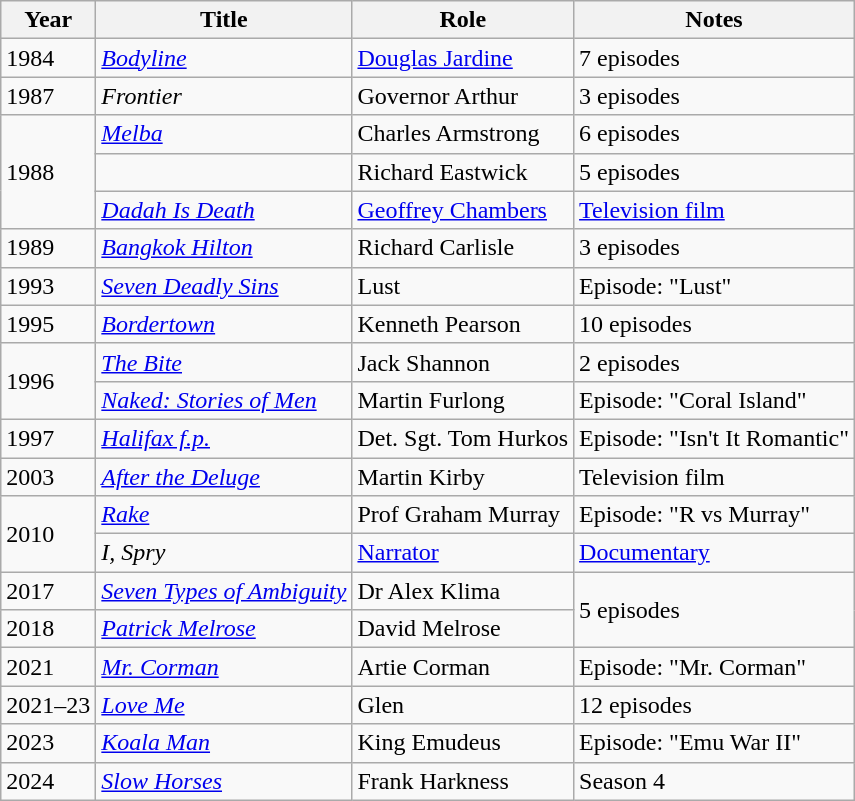<table class="wikitable sortable">
<tr>
<th>Year</th>
<th>Title</th>
<th>Role</th>
<th class="unsortable">Notes</th>
</tr>
<tr>
<td>1984</td>
<td><em><a href='#'>Bodyline</a></em></td>
<td><a href='#'>Douglas Jardine</a></td>
<td>7 episodes</td>
</tr>
<tr>
<td>1987</td>
<td><em>Frontier</em></td>
<td>Governor Arthur</td>
<td>3 episodes</td>
</tr>
<tr>
<td rowspan="3">1988</td>
<td><em><a href='#'>Melba</a></em></td>
<td>Charles Armstrong</td>
<td>6 episodes</td>
</tr>
<tr>
<td><em></em></td>
<td>Richard Eastwick</td>
<td>5 episodes</td>
</tr>
<tr>
<td><em><a href='#'>Dadah Is Death</a></em></td>
<td><a href='#'>Geoffrey Chambers</a></td>
<td><a href='#'>Television film</a></td>
</tr>
<tr>
<td>1989</td>
<td><em><a href='#'>Bangkok Hilton</a></em></td>
<td>Richard Carlisle</td>
<td>3 episodes</td>
</tr>
<tr>
<td>1993</td>
<td><em><a href='#'>Seven Deadly Sins</a></em></td>
<td>Lust</td>
<td>Episode: "Lust"</td>
</tr>
<tr>
<td>1995</td>
<td><em><a href='#'>Bordertown</a></em></td>
<td>Kenneth Pearson</td>
<td>10 episodes</td>
</tr>
<tr>
<td rowspan="2">1996</td>
<td><em><a href='#'>The Bite</a></em></td>
<td>Jack Shannon</td>
<td>2 episodes</td>
</tr>
<tr>
<td><em><a href='#'>Naked: Stories of Men</a></em></td>
<td>Martin Furlong</td>
<td>Episode: "Coral Island"</td>
</tr>
<tr>
<td>1997</td>
<td><em><a href='#'>Halifax f.p.</a></em></td>
<td>Det. Sgt. Tom Hurkos</td>
<td>Episode: "Isn't It Romantic"</td>
</tr>
<tr>
<td>2003</td>
<td><em><a href='#'>After the Deluge</a></em></td>
<td>Martin Kirby</td>
<td>Television film</td>
</tr>
<tr>
<td rowspan="2">2010</td>
<td><em><a href='#'>Rake</a></em></td>
<td>Prof Graham Murray</td>
<td>Episode: "R vs Murray"</td>
</tr>
<tr>
<td><em>I, Spry</em></td>
<td><a href='#'>Narrator</a></td>
<td><a href='#'>Documentary</a></td>
</tr>
<tr>
<td>2017</td>
<td><em><a href='#'>Seven Types of Ambiguity</a></em></td>
<td>Dr Alex Klima</td>
<td rowspan=2>5 episodes</td>
</tr>
<tr>
<td>2018</td>
<td><em><a href='#'>Patrick Melrose</a></em></td>
<td>David Melrose</td>
</tr>
<tr>
<td>2021</td>
<td><em><a href='#'>Mr. Corman</a></em></td>
<td>Artie Corman</td>
<td>Episode: "Mr. Corman"</td>
</tr>
<tr>
<td>2021–‍23</td>
<td><em><a href='#'>Love Me</a></em></td>
<td>Glen</td>
<td>12 episodes</td>
</tr>
<tr>
<td>2023</td>
<td><em><a href='#'>Koala Man</a></em></td>
<td>King Emudeus</td>
<td>Episode: "Emu War II"</td>
</tr>
<tr>
<td>2024</td>
<td><em><a href='#'>Slow Horses</a></em></td>
<td>Frank Harkness</td>
<td>Season 4</td>
</tr>
</table>
